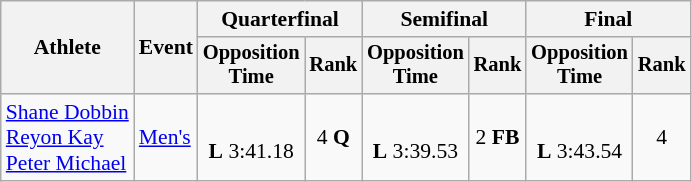<table class="wikitable" style="font-size:90%;text-align:center;">
<tr>
<th rowspan="2">Athlete</th>
<th rowspan="2">Event</th>
<th colspan=2>Quarterfinal</th>
<th colspan=2>Semifinal</th>
<th colspan="2">Final</th>
</tr>
<tr style="font-size:95%">
<th>Opposition<br>Time</th>
<th>Rank</th>
<th>Opposition<br>Time</th>
<th>Rank</th>
<th>Opposition<br>Time</th>
<th>Rank</th>
</tr>
<tr>
<td style="text-align:left;"><a href='#'>Shane Dobbin</a><br><a href='#'>Reyon Kay</a><br><a href='#'>Peter Michael</a></td>
<td style="text-align:left;"><a href='#'>Men's</a></td>
<td><br><strong>L</strong> 3:41.18</td>
<td>4 <strong>Q</strong></td>
<td><br><strong>L</strong> 3:39.53</td>
<td>2 <strong>FB</strong></td>
<td><br><strong>L</strong> 3:43.54</td>
<td>4</td>
</tr>
</table>
